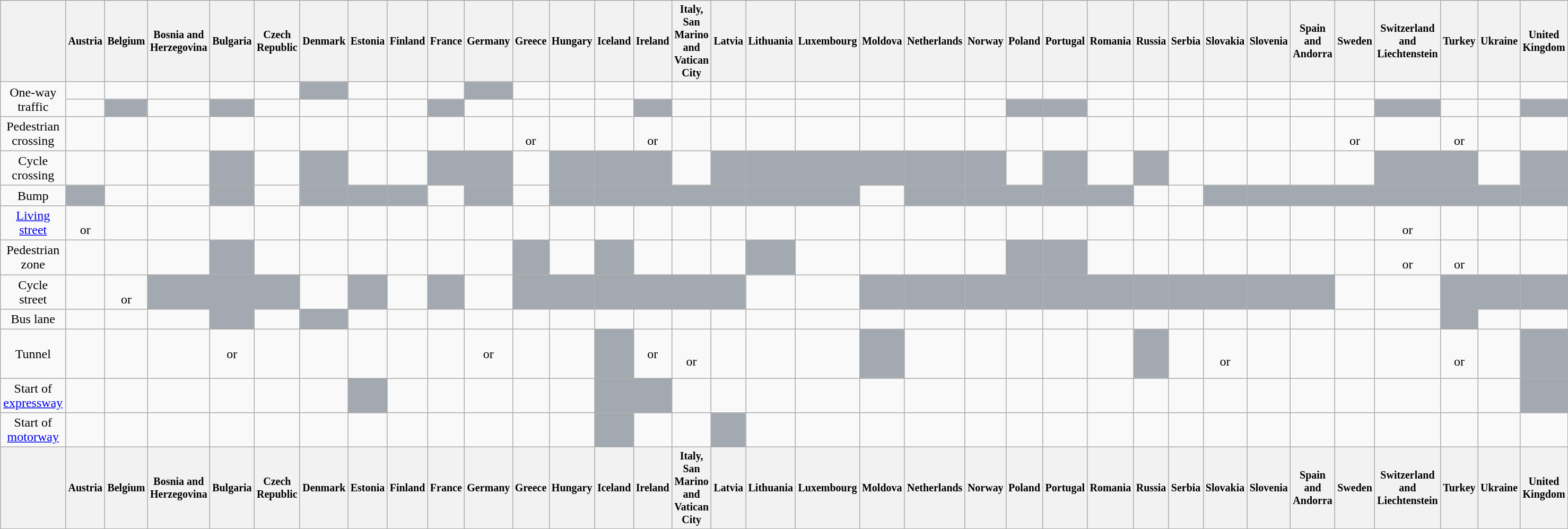<table class="wikitable" style="text-align:center;">
<tr style="font-size:smaller;">
<th width="100"></th>
<th>Austria</th>
<th>Belgium</th>
<th>Bosnia and Herzegovina</th>
<th>Bulgaria</th>
<th>Czech Republic</th>
<th>Denmark</th>
<th>Estonia</th>
<th>Finland</th>
<th>France</th>
<th>Germany</th>
<th>Greece</th>
<th>Hungary</th>
<th>Iceland</th>
<th>Ireland</th>
<th>Italy, San Marino and Vatican City</th>
<th>Latvia</th>
<th>Lithuania</th>
<th>Luxembourg</th>
<th>Moldova</th>
<th>Netherlands</th>
<th>Norway</th>
<th>Poland</th>
<th>Portugal</th>
<th>Romania</th>
<th>Russia</th>
<th>Serbia</th>
<th>Slovakia</th>
<th>Slovenia</th>
<th>Spain and Andorra</th>
<th>Sweden</th>
<th>Switzerland and Liechtenstein</th>
<th>Turkey</th>
<th>Ukraine</th>
<th>United Kingdom</th>
</tr>
<tr>
<td scope="col" rowspan="2">One-way traffic</td>
<td></td>
<td></td>
<td></td>
<td></td>
<td></td>
<td style="background: #a2a9b1;"></td>
<td></td>
<td></td>
<td></td>
<td style="background: #a2a9b1;"></td>
<td></td>
<td></td>
<td></td>
<td></td>
<td></td>
<td></td>
<td></td>
<td></td>
<td></td>
<td></td>
<td></td>
<td></td>
<td></td>
<td></td>
<td></td>
<td></td>
<td></td>
<td></td>
<td></td>
<td></td>
<td></td>
<td></td>
<td></td>
<td></td>
</tr>
<tr>
<td></td>
<td style="background: #a2a9b1;"></td>
<td></td>
<td style="background: #a2a9b1;"></td>
<td></td>
<td></td>
<td></td>
<td></td>
<td style="background: #a2a9b1;"></td>
<td></td>
<td></td>
<td></td>
<td></td>
<td style="background: #a2a9b1;"></td>
<td></td>
<td></td>
<td></td>
<td></td>
<td></td>
<td></td>
<td></td>
<td style="background: #a2a9b1;"></td>
<td style="background: #a2a9b1;"></td>
<td></td>
<td></td>
<td></td>
<td></td>
<td></td>
<td></td>
<td></td>
<td style="background: #a2a9b1;"></td>
<td></td>
<td></td>
<td style="background: #a2a9b1;"></td>
</tr>
<tr>
<td>Pedestrian crossing</td>
<td></td>
<td></td>
<td></td>
<td></td>
<td></td>
<td></td>
<td></td>
<td></td>
<td></td>
<td></td>
<td><br>or<br></td>
<td></td>
<td></td>
<td><br>or<br></td>
<td></td>
<td></td>
<td></td>
<td></td>
<td></td>
<td></td>
<td></td>
<td></td>
<td></td>
<td></td>
<td></td>
<td></td>
<td></td>
<td></td>
<td></td>
<td><br>or<br></td>
<td><br><br></td>
<td><br>or<br></td>
<td></td>
<td></td>
</tr>
<tr>
<td>Cycle crossing</td>
<td></td>
<td></td>
<td></td>
<td style="background: #a2a9b1;"></td>
<td></td>
<td style="background: #a2a9b1;"></td>
<td><br></td>
<td></td>
<td style="background: #a2a9b1;"></td>
<td style="background: #a2a9b1;"></td>
<td></td>
<td style="background: #a2a9b1;"></td>
<td style="background: #a2a9b1;"></td>
<td style="background: #a2a9b1;"></td>
<td></td>
<td style="background: #a2a9b1;"></td>
<td style="background: #a2a9b1;"></td>
<td style="background: #a2a9b1;"></td>
<td style="background: #a2a9b1;"></td>
<td style="background: #a2a9b1;"></td>
<td style="background: #a2a9b1;"></td>
<td></td>
<td style="background: #a2a9b1;"></td>
<td></td>
<td style="background: #a2a9b1;"></td>
<td></td>
<td></td>
<td></td>
<td></td>
<td></td>
<td style="background: #a2a9b1;"></td>
<td style="background: #a2a9b1;"></td>
<td></td>
<td style="background: #a2a9b1;"></td>
</tr>
<tr>
<td>Bump</td>
<td style="background: #a2a9b1;"></td>
<td></td>
<td></td>
<td style="background: #a2a9b1;"></td>
<td></td>
<td style="background: #a2a9b1;"></td>
<td style="background: #a2a9b1;"></td>
<td style="background: #a2a9b1;"></td>
<td></td>
<td style="background: #a2a9b1;"></td>
<td></td>
<td style="background: #a2a9b1;"></td>
<td style="background: #a2a9b1;"></td>
<td style="background: #a2a9b1;"></td>
<td style="background: #a2a9b1;"></td>
<td style="background: #a2a9b1;"></td>
<td style="background: #a2a9b1;"></td>
<td style="background: #a2a9b1;"></td>
<td></td>
<td style="background: #a2a9b1;"></td>
<td style="background: #a2a9b1;"></td>
<td style="background: #a2a9b1;"></td>
<td style="background: #a2a9b1;"></td>
<td style="background: #a2a9b1;"></td>
<td></td>
<td></td>
<td style="background: #a2a9b1;"></td>
<td style="background: #a2a9b1;"></td>
<td style="background: #a2a9b1;"></td>
<td style="background: #a2a9b1;"></td>
<td style="background: #a2a9b1;"></td>
<td style="background: #a2a9b1;"></td>
<td style="background: #a2a9b1;"></td>
<td style="background: #a2a9b1;"></td>
</tr>
<tr>
<td><a href='#'>Living street</a></td>
<td><br>or<br></td>
<td></td>
<td></td>
<td></td>
<td></td>
<td></td>
<td></td>
<td></td>
<td></td>
<td></td>
<td></td>
<td></td>
<td></td>
<td></td>
<td></td>
<td></td>
<td></td>
<td></td>
<td></td>
<td></td>
<td></td>
<td></td>
<td></td>
<td></td>
<td></td>
<td></td>
<td></td>
<td></td>
<td></td>
<td></td>
<td><br>or<br></td>
<td></td>
<td></td>
<td></td>
</tr>
<tr>
<td>Pedestrian zone</td>
<td></td>
<td></td>
<td></td>
<td style="background: #a2a9b1;"></td>
<td></td>
<td></td>
<td></td>
<td></td>
<td></td>
<td></td>
<td style="background: #a2a9b1;"></td>
<td></td>
<td style="background: #a2a9b1;"></td>
<td><br></td>
<td></td>
<td></td>
<td style="background: #a2a9b1;"></td>
<td></td>
<td></td>
<td></td>
<td></td>
<td style="background: #a2a9b1;"></td>
<td style="background: #a2a9b1;"></td>
<td></td>
<td></td>
<td></td>
<td></td>
<td></td>
<td></td>
<td></td>
<td><br>or<br></td>
<td><br>or<br></td>
<td></td>
<td></td>
</tr>
<tr>
<td>Cycle street</td>
<td></td>
<td><br>or<br></td>
<td style="background: #a2a9b1;"></td>
<td style="background: #a2a9b1;"></td>
<td style="background: #a2a9b1;"></td>
<td></td>
<td style="background: #a2a9b1;"></td>
<td></td>
<td style="background: #a2a9b1;"></td>
<td></td>
<td style="background: #a2a9b1;"></td>
<td style="background: #a2a9b1;"></td>
<td style="background: #a2a9b1;"></td>
<td style="background: #a2a9b1;"></td>
<td style="background: #a2a9b1;"></td>
<td style="background: #a2a9b1;"></td>
<td></td>
<td></td>
<td style="background: #a2a9b1;"></td>
<td style="background: #a2a9b1;"></td>
<td style="background: #a2a9b1;"></td>
<td style="background: #a2a9b1;"></td>
<td style="background: #a2a9b1;"></td>
<td style="background: #a2a9b1;"></td>
<td style="background: #a2a9b1;"></td>
<td style="background: #a2a9b1;"></td>
<td style="background: #a2a9b1;"></td>
<td style="background: #a2a9b1;"></td>
<td style="background: #a2a9b1;"></td>
<td></td>
<td></td>
<td style="background: #a2a9b1;"></td>
<td style="background: #a2a9b1;"></td>
<td style="background: #a2a9b1;"></td>
</tr>
<tr>
<td>Bus lane</td>
<td></td>
<td></td>
<td></td>
<td style="background: #a2a9b1;"></td>
<td></td>
<td style="background: #a2a9b1;"></td>
<td></td>
<td></td>
<td></td>
<td></td>
<td></td>
<td></td>
<td></td>
<td></td>
<td></td>
<td></td>
<td></td>
<td></td>
<td></td>
<td></td>
<td></td>
<td></td>
<td></td>
<td></td>
<td></td>
<td></td>
<td></td>
<td></td>
<td></td>
<td></td>
<td></td>
<td style="background: #a2a9b1;"></td>
<td></td>
<td></td>
</tr>
<tr>
<td>Tunnel</td>
<td></td>
<td></td>
<td></td>
<td> or </td>
<td></td>
<td></td>
<td></td>
<td></td>
<td></td>
<td> or </td>
<td></td>
<td></td>
<td style="background: #a2a9b1;"></td>
<td><br>or<br><br></td>
<td><br>or<br></td>
<td></td>
<td></td>
<td></td>
<td style="background: #a2a9b1;"></td>
<td></td>
<td></td>
<td></td>
<td></td>
<td></td>
<td style="background: #a2a9b1;"></td>
<td></td>
<td><br>or </td>
<td></td>
<td></td>
<td></td>
<td></td>
<td><br>or<br></td>
<td></td>
<td style="background: #a2a9b1;"></td>
</tr>
<tr>
<td>Start of <a href='#'>expressway</a></td>
<td></td>
<td></td>
<td></td>
<td></td>
<td></td>
<td></td>
<td style="background: #a2a9b1;"></td>
<td></td>
<td></td>
<td></td>
<td></td>
<td></td>
<td style="background: #a2a9b1;"></td>
<td style="background: #a2a9b1;"></td>
<td></td>
<td></td>
<td></td>
<td></td>
<td></td>
<td></td>
<td></td>
<td></td>
<td></td>
<td></td>
<td></td>
<td></td>
<td></td>
<td></td>
<td></td>
<td></td>
<td></td>
<td></td>
<td></td>
<td style="background: #a2a9b1;"></td>
</tr>
<tr>
<td>Start of <a href='#'>motorway</a></td>
<td></td>
<td></td>
<td></td>
<td></td>
<td></td>
<td></td>
<td></td>
<td></td>
<td></td>
<td></td>
<td></td>
<td></td>
<td style="background: #a2a9b1;"></td>
<td></td>
<td></td>
<td style="background: #a2a9b1;"></td>
<td></td>
<td></td>
<td></td>
<td></td>
<td></td>
<td></td>
<td></td>
<td></td>
<td></td>
<td></td>
<td></td>
<td></td>
<td></td>
<td></td>
<td></td>
<td></td>
<td></td>
<td></td>
</tr>
<tr style="font-size:smaller;">
<th width="100"></th>
<th>Austria</th>
<th>Belgium</th>
<th>Bosnia and Herzegovina</th>
<th>Bulgaria</th>
<th>Czech Republic</th>
<th>Denmark</th>
<th>Estonia</th>
<th>Finland</th>
<th>France</th>
<th>Germany</th>
<th>Greece</th>
<th>Hungary</th>
<th>Iceland</th>
<th>Ireland</th>
<th>Italy, San Marino and Vatican City</th>
<th>Latvia</th>
<th>Lithuania</th>
<th>Luxembourg</th>
<th>Moldova</th>
<th>Netherlands</th>
<th>Norway</th>
<th>Poland</th>
<th>Portugal</th>
<th>Romania</th>
<th>Russia</th>
<th>Serbia</th>
<th>Slovakia</th>
<th>Slovenia</th>
<th>Spain and Andorra</th>
<th>Sweden</th>
<th>Switzerland and Liechtenstein</th>
<th>Turkey</th>
<th>Ukraine</th>
<th>United Kingdom</th>
</tr>
</table>
